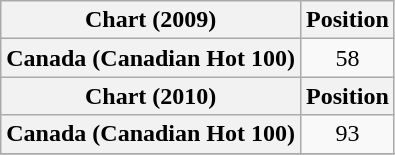<table class="wikitable plainrowheaders" style="text-align:center;">
<tr>
<th scope="col">Chart (2009)</th>
<th scope="col">Position</th>
</tr>
<tr>
<th scope="row">Canada (Canadian Hot 100)</th>
<td>58</td>
</tr>
<tr>
<th scope="col">Chart (2010)</th>
<th scope="col">Position</th>
</tr>
<tr>
<th scope="row">Canada (Canadian Hot 100)</th>
<td>93</td>
</tr>
<tr>
</tr>
</table>
